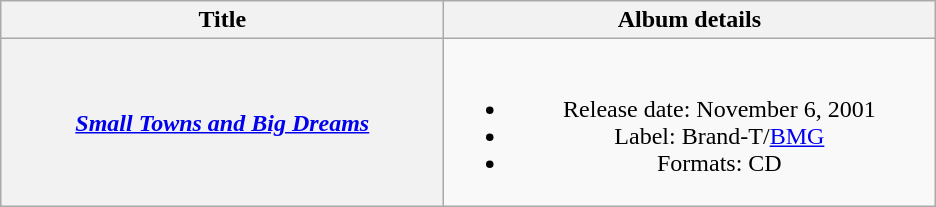<table class="wikitable plainrowheaders" style="text-align:center;">
<tr>
<th style="width:18em;">Title</th>
<th style="width:20em;">Album details</th>
</tr>
<tr>
<th scope="row"><em><a href='#'>Small Towns and Big Dreams</a></em></th>
<td><br><ul><li>Release date: November 6, 2001</li><li>Label: Brand-T/<a href='#'>BMG</a></li><li>Formats: CD</li></ul></td>
</tr>
</table>
